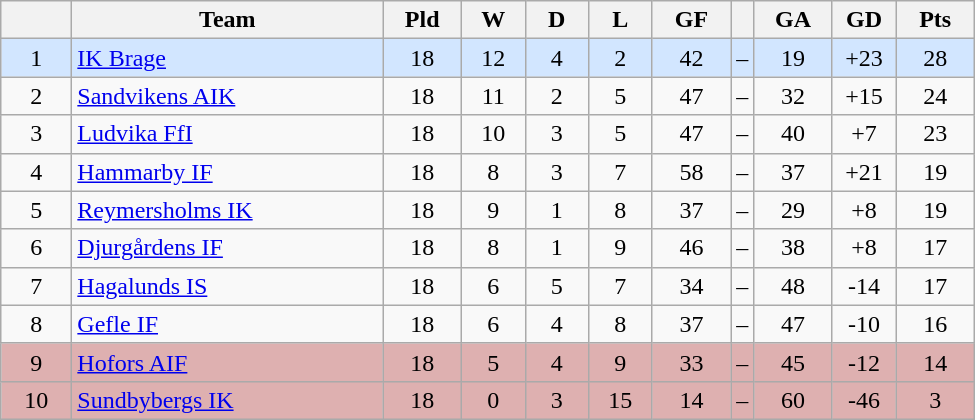<table class="wikitable" style="text-align: center;">
<tr>
<th style="width: 40px;"></th>
<th style="width: 200px;">Team</th>
<th style="width: 45px;">Pld</th>
<th style="width: 35px;">W</th>
<th style="width: 35px;">D</th>
<th style="width: 35px;">L</th>
<th style="width: 45px;">GF</th>
<th></th>
<th style="width: 45px;">GA</th>
<th style="width: 35px;">GD</th>
<th style="width: 45px;">Pts</th>
</tr>
<tr style="background: #d2e6ff">
<td>1</td>
<td style="text-align: left;"><a href='#'>IK Brage</a></td>
<td>18</td>
<td>12</td>
<td>4</td>
<td>2</td>
<td>42</td>
<td>–</td>
<td>19</td>
<td>+23</td>
<td>28</td>
</tr>
<tr>
<td>2</td>
<td style="text-align: left;"><a href='#'>Sandvikens AIK</a></td>
<td>18</td>
<td>11</td>
<td>2</td>
<td>5</td>
<td>47</td>
<td>–</td>
<td>32</td>
<td>+15</td>
<td>24</td>
</tr>
<tr>
<td>3</td>
<td style="text-align: left;"><a href='#'>Ludvika FfI</a></td>
<td>18</td>
<td>10</td>
<td>3</td>
<td>5</td>
<td>47</td>
<td>–</td>
<td>40</td>
<td>+7</td>
<td>23</td>
</tr>
<tr>
<td>4</td>
<td style="text-align: left;"><a href='#'>Hammarby IF</a></td>
<td>18</td>
<td>8</td>
<td>3</td>
<td>7</td>
<td>58</td>
<td>–</td>
<td>37</td>
<td>+21</td>
<td>19</td>
</tr>
<tr>
<td>5</td>
<td style="text-align: left;"><a href='#'>Reymersholms IK</a></td>
<td>18</td>
<td>9</td>
<td>1</td>
<td>8</td>
<td>37</td>
<td>–</td>
<td>29</td>
<td>+8</td>
<td>19</td>
</tr>
<tr>
<td>6</td>
<td style="text-align: left;"><a href='#'>Djurgårdens IF</a></td>
<td>18</td>
<td>8</td>
<td>1</td>
<td>9</td>
<td>46</td>
<td>–</td>
<td>38</td>
<td>+8</td>
<td>17</td>
</tr>
<tr>
<td>7</td>
<td style="text-align: left;"><a href='#'>Hagalunds IS</a></td>
<td>18</td>
<td>6</td>
<td>5</td>
<td>7</td>
<td>34</td>
<td>–</td>
<td>48</td>
<td>-14</td>
<td>17</td>
</tr>
<tr>
<td>8</td>
<td style="text-align: left;"><a href='#'>Gefle IF</a></td>
<td>18</td>
<td>6</td>
<td>4</td>
<td>8</td>
<td>37</td>
<td>–</td>
<td>47</td>
<td>-10</td>
<td>16</td>
</tr>
<tr style="background: #deb0b0">
<td>9</td>
<td style="text-align: left;"><a href='#'>Hofors AIF</a></td>
<td>18</td>
<td>5</td>
<td>4</td>
<td>9</td>
<td>33</td>
<td>–</td>
<td>45</td>
<td>-12</td>
<td>14</td>
</tr>
<tr style="background: #deb0b0">
<td>10</td>
<td style="text-align: left;"><a href='#'>Sundbybergs IK</a></td>
<td>18</td>
<td>0</td>
<td>3</td>
<td>15</td>
<td>14</td>
<td>–</td>
<td>60</td>
<td>-46</td>
<td>3</td>
</tr>
</table>
